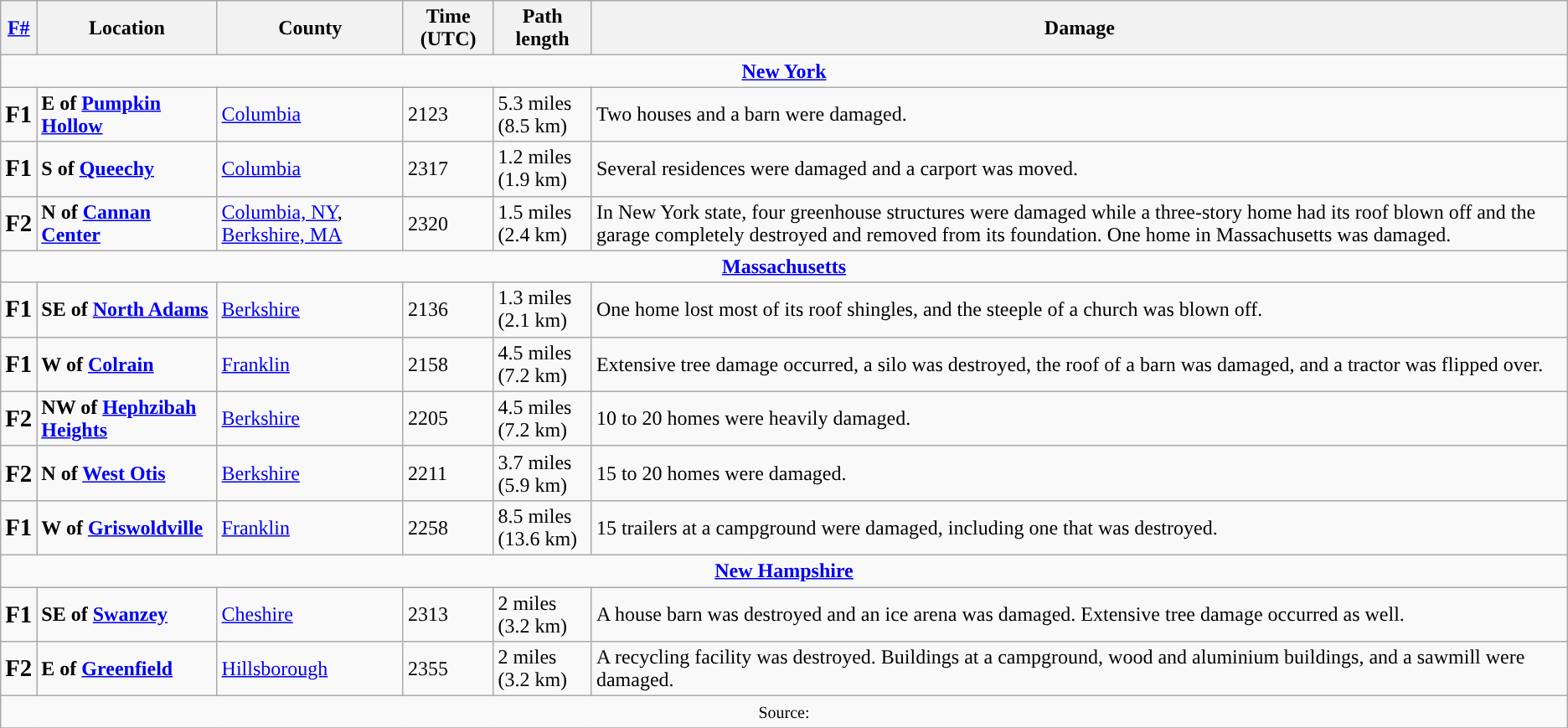<table class="wikitable">
<tr>
<th><strong><a href='#'>F#</a></strong></th>
<th><strong>Location</strong></th>
<th><strong>County</strong></th>
<th><strong>Time (UTC)</strong></th>
<th><strong>Path length</strong></th>
<th><strong>Damage</strong></th>
</tr>
<tr>
<td colspan="7" align=center><strong><a href='#'>New York</a></strong></td>
</tr>
<tr>
<td><big><strong>F1</strong></big></td>
<td><strong> E of <a href='#'>Pumpkin Hollow</a></strong></td>
<td><a href='#'>Columbia</a></td>
<td>2123</td>
<td>5.3 miles <br>(8.5 km)</td>
<td>Two houses and a barn were damaged.</td>
</tr>
<tr>
<td><big><strong>F1</strong></big></td>
<td><strong> S of <a href='#'>Queechy</a></strong></td>
<td><a href='#'>Columbia</a></td>
<td>2317</td>
<td>1.2 miles <br>(1.9 km)</td>
<td>Several residences were damaged and a carport was moved.</td>
</tr>
<tr>
<td><big><strong>F2</strong></big></td>
<td><strong> N of <a href='#'>Cannan Center</a></strong></td>
<td><a href='#'>Columbia, NY</a>, <a href='#'>Berkshire, MA</a></td>
<td>2320</td>
<td>1.5 miles <br>(2.4 km)</td>
<td>In New York state, four greenhouse structures were damaged while a three-story home had its roof blown off and the garage completely destroyed and removed from its foundation. One home in Massachusetts was damaged.</td>
</tr>
<tr>
<td colspan="7" align=center><strong><a href='#'>Massachusetts</a></strong></td>
</tr>
<tr>
<td><big><strong>F1</strong></big></td>
<td><strong> SE of <a href='#'>North Adams</a></strong></td>
<td><a href='#'>Berkshire</a></td>
<td>2136</td>
<td>1.3 miles <br>(2.1 km)</td>
<td>One home lost most of its roof shingles, and the steeple of a church was blown off.</td>
</tr>
<tr>
<td><big><strong>F1</strong></big></td>
<td><strong> W of <a href='#'>Colrain</a></strong></td>
<td><a href='#'>Franklin</a></td>
<td>2158</td>
<td>4.5 miles <br>(7.2 km)</td>
<td>Extensive tree damage occurred, a silo was destroyed, the roof of a barn was damaged, and a tractor was flipped over.</td>
</tr>
<tr>
<td><big><strong>F2</strong></big></td>
<td><strong> NW of <a href='#'>Hephzibah Heights</a></strong></td>
<td><a href='#'>Berkshire</a></td>
<td>2205</td>
<td>4.5 miles <br>(7.2 km)</td>
<td>10 to 20 homes were heavily damaged.</td>
</tr>
<tr>
<td><big><strong>F2</strong></big></td>
<td><strong> N of <a href='#'>West Otis</a></strong></td>
<td><a href='#'>Berkshire</a></td>
<td>2211</td>
<td>3.7 miles <br>(5.9 km)</td>
<td>15 to 20 homes were damaged.</td>
</tr>
<tr>
<td><big><strong>F1</strong></big></td>
<td><strong> W of <a href='#'>Griswoldville</a></strong></td>
<td><a href='#'>Franklin</a></td>
<td>2258</td>
<td>8.5 miles <br>(13.6 km)</td>
<td>15 trailers at a campground were damaged, including one that was destroyed.</td>
</tr>
<tr>
<td colspan="7" align=center><strong><a href='#'>New Hampshire</a></strong></td>
</tr>
<tr>
<td><big><strong>F1</strong></big></td>
<td><strong> SE of <a href='#'>Swanzey</a></strong></td>
<td><a href='#'>Cheshire</a></td>
<td>2313</td>
<td>2 miles <br>(3.2 km)</td>
<td>A house barn was destroyed and an ice arena was damaged. Extensive tree damage occurred as well.</td>
</tr>
<tr>
<td><big><strong>F2</strong></big></td>
<td><strong> E of <a href='#'>Greenfield</a></strong></td>
<td><a href='#'>Hillsborough</a></td>
<td>2355</td>
<td>2 miles <br>(3.2 km)</td>
<td>A recycling facility was destroyed. Buildings at a campground, wood and aluminium buildings, and a sawmill were damaged.</td>
</tr>
<tr>
<td colspan="7" align=center><small>Source: </small></td>
</tr>
<tr>
</tr>
</table>
